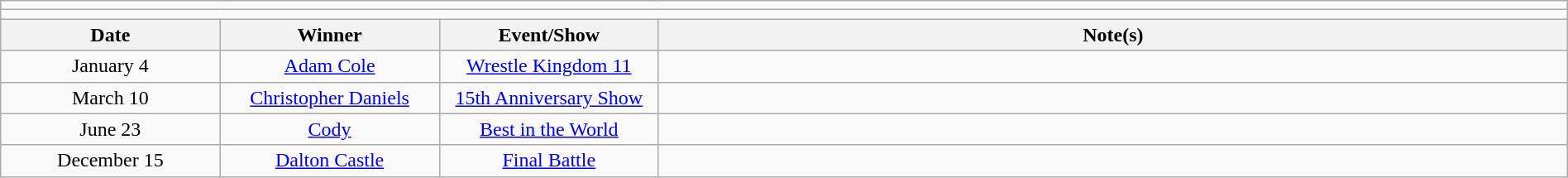<table class="wikitable" style="text-align:center; width:100%;">
<tr>
<td colspan="5"></td>
</tr>
<tr>
<td colspan="5"><strong></strong></td>
</tr>
<tr>
<th width=14%>Date</th>
<th width=14%>Winner</th>
<th width=14%>Event/Show</th>
<th width=58%>Note(s)</th>
</tr>
<tr>
<td>January 4</td>
<td><a href='#'>Adam Cole</a></td>
<td><a href='#'>Wrestle Kingdom 11</a></td>
<td align="left"></td>
</tr>
<tr>
<td>March 10</td>
<td><a href='#'>Christopher Daniels</a></td>
<td><a href='#'>15th Anniversary Show</a></td>
<td align="left"></td>
</tr>
<tr>
<td>June 23</td>
<td><a href='#'>Cody</a></td>
<td><a href='#'>Best in the World</a></td>
<td align="left"></td>
</tr>
<tr>
<td>December 15</td>
<td><a href='#'>Dalton Castle</a></td>
<td><a href='#'>Final Battle</a></td>
<td align="left"></td>
</tr>
</table>
